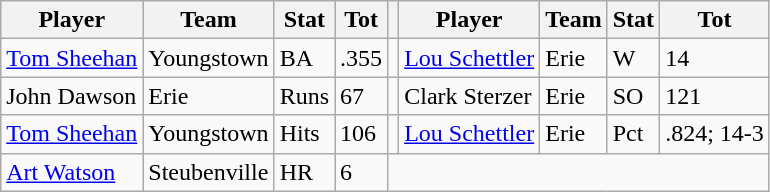<table class="wikitable">
<tr>
<th>Player</th>
<th>Team</th>
<th>Stat</th>
<th>Tot</th>
<th></th>
<th>Player</th>
<th>Team</th>
<th>Stat</th>
<th>Tot</th>
</tr>
<tr>
<td><a href='#'>Tom Sheehan</a></td>
<td>Youngstown</td>
<td>BA</td>
<td>.355</td>
<td></td>
<td><a href='#'>Lou Schettler</a></td>
<td>Erie</td>
<td>W</td>
<td>14</td>
</tr>
<tr>
<td>John Dawson</td>
<td>Erie</td>
<td>Runs</td>
<td>67</td>
<td></td>
<td>Clark Sterzer</td>
<td>Erie</td>
<td>SO</td>
<td>121</td>
</tr>
<tr>
<td><a href='#'>Tom Sheehan</a></td>
<td>Youngstown</td>
<td>Hits</td>
<td>106</td>
<td></td>
<td><a href='#'>Lou Schettler</a></td>
<td>Erie</td>
<td>Pct</td>
<td>.824; 14-3</td>
</tr>
<tr>
<td><a href='#'>Art Watson</a></td>
<td>Steubenville</td>
<td>HR</td>
<td>6</td>
</tr>
</table>
